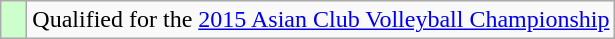<table class="wikitable" style="text-align: left;">
<tr>
<td width=10px bgcolor=#ccffcc></td>
<td>Qualified for the <a href='#'>2015 Asian Club Volleyball Championship</a></td>
</tr>
</table>
